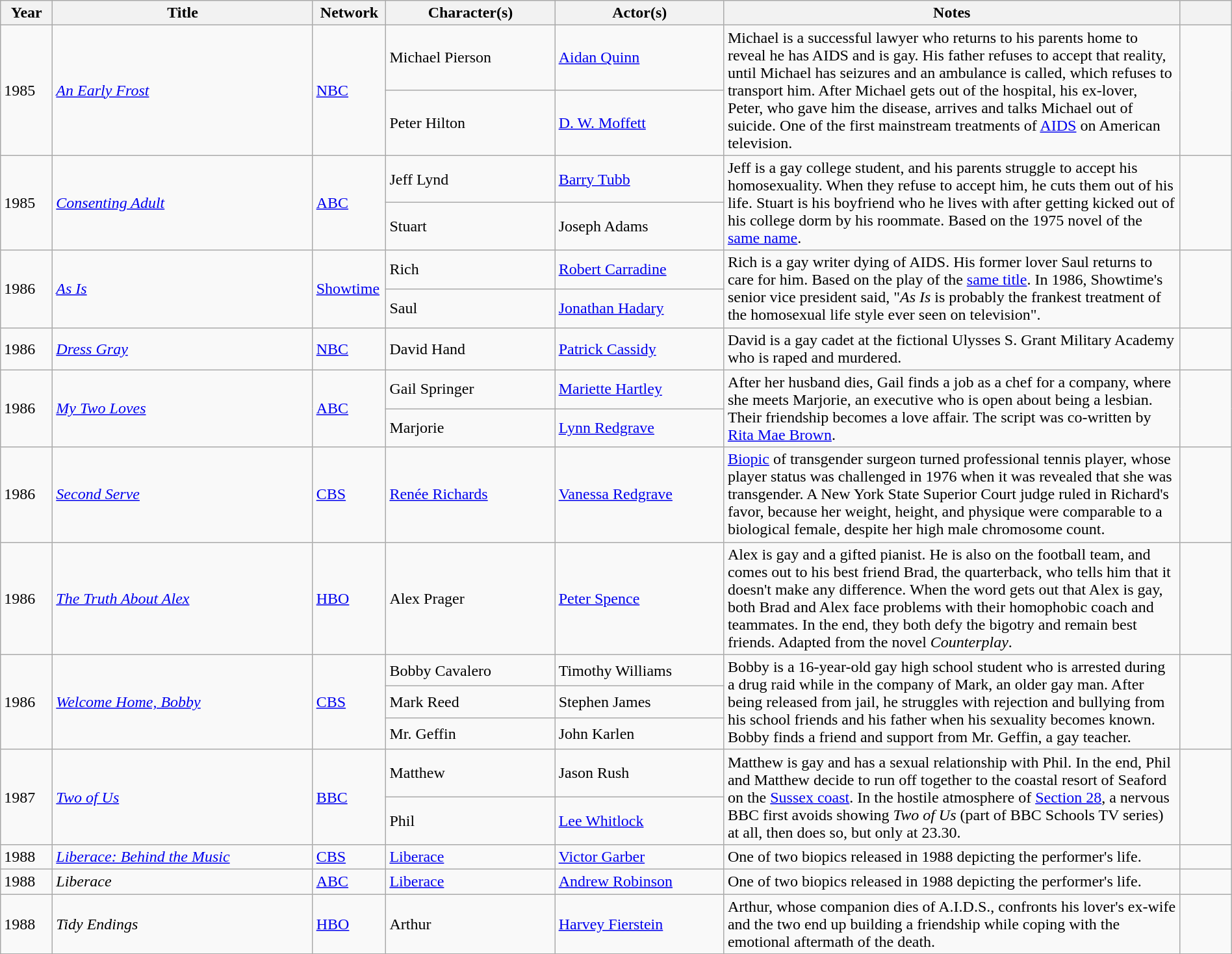<table class="wikitable sortable" style="width: 100%">
<tr>
<th style="width:4%;">Year</th>
<th style="width:20%;">Title</th>
<th style="width:4%;">Network</th>
<th style="width:13%;">Character(s)</th>
<th style="width:13%;">Actor(s)</th>
<th style="width:35%;">Notes</th>
<th style="width:4%;" class="unsortable"></th>
</tr>
<tr>
<td rowspan="2">1985</td>
<td rowspan="2"><em><a href='#'>An Early Frost</a></em></td>
<td rowspan="2"><a href='#'>NBC</a></td>
<td>Michael Pierson</td>
<td><a href='#'>Aidan Quinn</a></td>
<td rowspan="2">Michael is a successful lawyer who returns to his parents home to reveal he has AIDS and is gay. His father refuses to accept that reality, until Michael has seizures and an ambulance is called, which refuses to transport him. After Michael gets out of the hospital, his ex-lover, Peter, who gave him the disease, arrives and talks Michael out of suicide. One of the first mainstream treatments of <a href='#'>AIDS</a> on American television.</td>
<td rowspan="2"></td>
</tr>
<tr>
<td>Peter Hilton</td>
<td><a href='#'>D. W. Moffett</a></td>
</tr>
<tr>
<td rowspan="2">1985</td>
<td rowspan="2"><em><a href='#'>Consenting Adult</a></em></td>
<td rowspan="2"><a href='#'>ABC</a></td>
<td>Jeff Lynd</td>
<td><a href='#'>Barry Tubb</a></td>
<td rowspan="2">Jeff is a gay college student, and his parents struggle to accept his homosexuality. When they refuse to accept him, he cuts them out of his life. Stuart is his boyfriend who he lives with after getting kicked out of his college dorm by his roommate. Based on the 1975 novel of the <a href='#'>same name</a>.</td>
<td rowspan="2"></td>
</tr>
<tr>
<td>Stuart</td>
<td>Joseph Adams</td>
</tr>
<tr>
<td rowspan="2">1986</td>
<td rowspan="2"><em><a href='#'>As Is</a></em></td>
<td rowspan="2"><a href='#'>Showtime</a></td>
<td>Rich</td>
<td><a href='#'>Robert Carradine</a></td>
<td rowspan="2">Rich is a gay writer dying of AIDS. His former lover Saul returns to care for him. Based on the play of the <a href='#'>same title</a>. In 1986, Showtime's senior vice president said, "<em>As Is</em> is probably the frankest treatment of the homosexual life style ever seen on television".</td>
<td rowspan="2"></td>
</tr>
<tr>
<td>Saul</td>
<td><a href='#'>Jonathan Hadary</a></td>
</tr>
<tr>
<td>1986</td>
<td><em><a href='#'>Dress Gray</a></em></td>
<td><a href='#'>NBC</a></td>
<td>David Hand</td>
<td><a href='#'>Patrick Cassidy</a></td>
<td>David is a gay cadet at the fictional Ulysses S. Grant Military Academy who is raped and murdered.</td>
<td></td>
</tr>
<tr>
<td rowspan="2">1986</td>
<td rowspan="2"><em><a href='#'>My Two Loves</a></em></td>
<td rowspan="2"><a href='#'>ABC</a></td>
<td>Gail Springer</td>
<td><a href='#'>Mariette Hartley</a></td>
<td rowspan="2">After her husband dies, Gail finds a job as a chef for a company, where she meets Marjorie, an executive who is open about being a lesbian. Their friendship becomes a love affair. The script was co-written by <a href='#'>Rita Mae Brown</a>.</td>
<td rowspan="2"></td>
</tr>
<tr>
<td>Marjorie</td>
<td><a href='#'>Lynn Redgrave</a></td>
</tr>
<tr>
<td>1986</td>
<td><em><a href='#'>Second Serve</a></em></td>
<td><a href='#'>CBS</a></td>
<td><a href='#'>Renée Richards</a></td>
<td><a href='#'>Vanessa Redgrave</a></td>
<td><a href='#'>Biopic</a> of transgender surgeon turned professional tennis player, whose player status was challenged in 1976 when it was revealed that she was transgender. A New York State Superior Court judge ruled in Richard's favor, because her weight, height, and physique were comparable to a biological female, despite her high male chromosome count.</td>
<td></td>
</tr>
<tr>
<td>1986</td>
<td><em><a href='#'>The Truth About Alex</a></em></td>
<td><a href='#'>HBO</a></td>
<td>Alex Prager</td>
<td><a href='#'>Peter Spence</a></td>
<td>Alex is gay and a gifted pianist. He is also on the football team, and comes out to his best friend Brad, the quarterback, who tells him that it doesn't make any difference. When the word gets out that Alex is gay, both Brad and Alex face problems with their homophobic coach and teammates. In the end, they both defy the bigotry and remain best friends. Adapted from the novel <em>Counterplay</em>.</td>
<td></td>
</tr>
<tr>
<td rowspan="3">1986</td>
<td rowspan="3"><em><a href='#'>Welcome Home, Bobby</a></em></td>
<td rowspan="3"><a href='#'>CBS</a></td>
<td>Bobby Cavalero</td>
<td>Timothy Williams</td>
<td rowspan="3">Bobby is a 16-year-old gay high school student who is arrested during a drug raid while in the company of Mark, an older gay man. After being released from jail, he struggles with rejection and bullying from his school friends and his father when his sexuality becomes known. Bobby finds a friend and support from Mr. Geffin, a gay teacher.</td>
<td rowspan="3"></td>
</tr>
<tr>
<td>Mark Reed</td>
<td>Stephen James</td>
</tr>
<tr>
<td>Mr. Geffin</td>
<td>John Karlen</td>
</tr>
<tr>
<td rowspan="2">1987</td>
<td rowspan="2"><em><a href='#'>Two of Us</a></em></td>
<td rowspan="2"><a href='#'>BBC</a></td>
<td>Matthew</td>
<td>Jason Rush</td>
<td rowspan="2">Matthew is gay and has a sexual relationship with Phil. In the end, Phil and Matthew decide to run off together to the coastal resort of Seaford on the <a href='#'>Sussex coast</a>. In the hostile atmosphere of <a href='#'>Section 28</a>, a nervous BBC first avoids showing <em>Two of Us</em> (part of BBC Schools TV series) at all, then does so, but only at 23.30.</td>
<td rowspan="2"></td>
</tr>
<tr>
<td>Phil</td>
<td><a href='#'>Lee Whitlock</a></td>
</tr>
<tr>
<td>1988</td>
<td><em><a href='#'>Liberace: Behind the Music</a></em></td>
<td><a href='#'>CBS</a></td>
<td><a href='#'>Liberace</a></td>
<td><a href='#'>Victor Garber</a></td>
<td>One of two biopics released in 1988 depicting the performer's life.</td>
<td></td>
</tr>
<tr>
<td>1988</td>
<td><em>Liberace</em></td>
<td><a href='#'>ABC</a></td>
<td><a href='#'>Liberace</a></td>
<td><a href='#'>Andrew Robinson</a></td>
<td>One of two biopics released in 1988 depicting the performer's life.</td>
<td></td>
</tr>
<tr>
<td>1988</td>
<td><em>Tidy Endings</em></td>
<td><a href='#'>HBO</a></td>
<td>Arthur</td>
<td><a href='#'>Harvey Fierstein</a></td>
<td>Arthur, whose companion dies of A.I.D.S., confronts his lover's ex-wife and the two end up building a friendship while coping with the emotional aftermath of the death.</td>
<td></td>
</tr>
<tr>
</tr>
</table>
